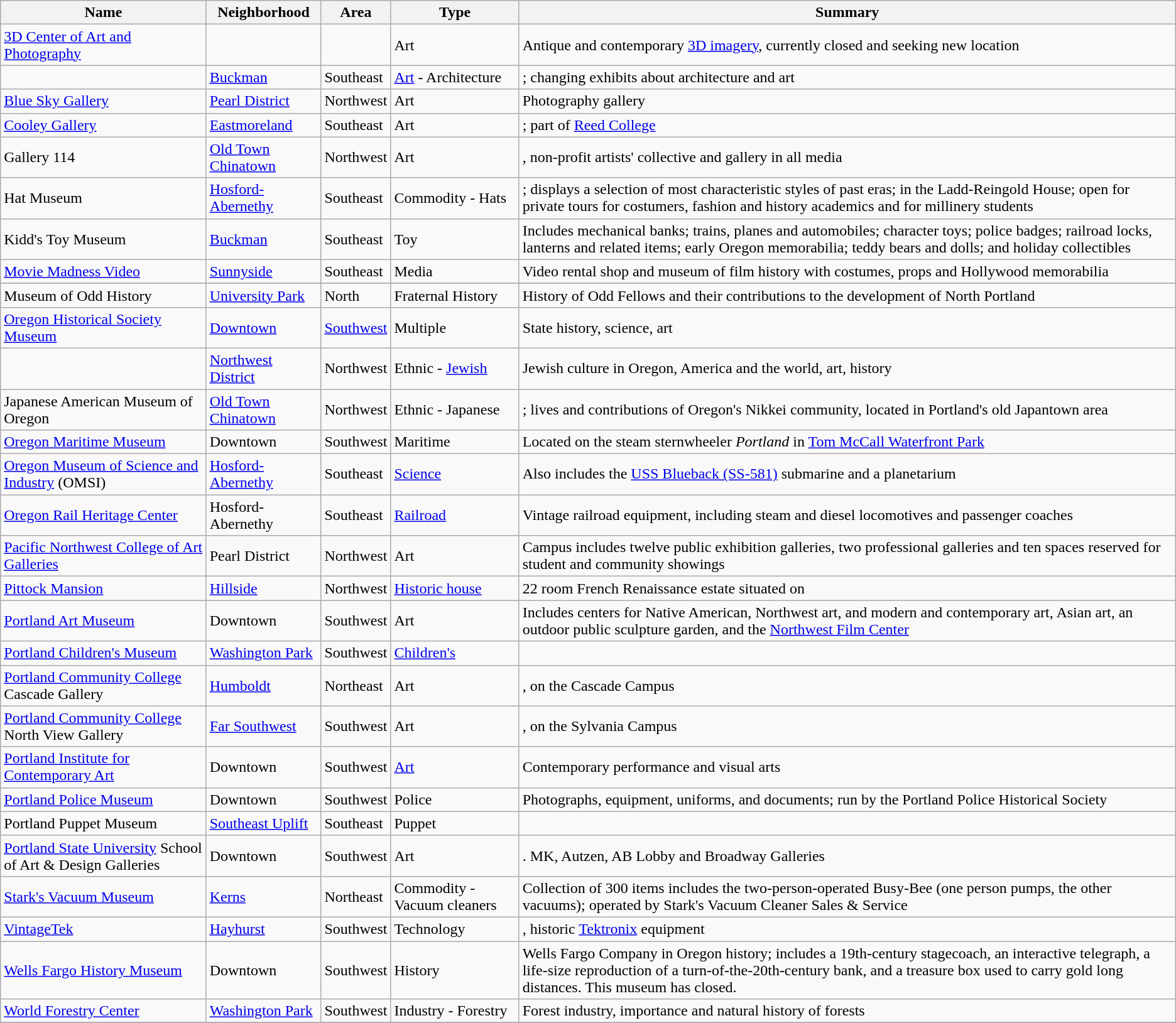<table class="wikitable sortable">
<tr>
<th>Name</th>
<th>Neighborhood</th>
<th>Area</th>
<th>Type</th>
<th>Summary</th>
</tr>
<tr>
<td><a href='#'>3D Center of Art and Photography</a></td>
<td></td>
<td></td>
<td>Art</td>
<td>Antique and contemporary <a href='#'>3D imagery</a>, currently closed and seeking new location</td>
</tr>
<tr>
<td></td>
<td><a href='#'>Buckman</a></td>
<td>Southeast</td>
<td><a href='#'>Art</a> - Architecture</td>
<td>; changing exhibits about architecture and art</td>
</tr>
<tr>
<td><a href='#'>Blue Sky Gallery</a></td>
<td><a href='#'>Pearl District</a></td>
<td>Northwest</td>
<td>Art</td>
<td>Photography gallery</td>
</tr>
<tr>
<td><a href='#'>Cooley Gallery</a></td>
<td><a href='#'>Eastmoreland</a></td>
<td>Southeast</td>
<td>Art</td>
<td>; part of <a href='#'>Reed College</a></td>
</tr>
<tr>
<td>Gallery 114</td>
<td><a href='#'>Old Town Chinatown</a></td>
<td>Northwest</td>
<td>Art</td>
<td>, non-profit artists' collective and gallery in all media</td>
</tr>
<tr>
<td>Hat Museum</td>
<td><a href='#'>Hosford-Abernethy</a></td>
<td>Southeast</td>
<td>Commodity - Hats</td>
<td>; displays a selection of most characteristic styles of past eras; in the Ladd-Reingold House; open for private tours for costumers, fashion and history academics and for millinery students</td>
</tr>
<tr>
<td>Kidd's Toy Museum</td>
<td><a href='#'>Buckman</a></td>
<td>Southeast</td>
<td>Toy</td>
<td>Includes mechanical banks; trains, planes and automobiles; character toys; police badges; railroad locks, lanterns and related items; early Oregon memorabilia; teddy bears and dolls; and holiday collectibles</td>
</tr>
<tr>
<td><a href='#'>Movie Madness Video</a></td>
<td><a href='#'>Sunnyside</a></td>
<td>Southeast</td>
<td>Media</td>
<td>Video rental shop and museum of film history with costumes, props and Hollywood memorabilia</td>
</tr>
<tr>
</tr>
<tr>
<td>Museum of Odd History</td>
<td><a href='#'>University Park</a></td>
<td>North</td>
<td>Fraternal History</td>
<td>History of Odd Fellows and their contributions to the development of North Portland </td>
</tr>
<tr>
<td><a href='#'>Oregon Historical Society Museum</a></td>
<td><a href='#'>Downtown</a></td>
<td><a href='#'>Southwest</a></td>
<td>Multiple</td>
<td>State history, science, art</td>
</tr>
<tr>
<td></td>
<td><a href='#'>Northwest District</a></td>
<td>Northwest</td>
<td>Ethnic - <a href='#'>Jewish</a></td>
<td>Jewish culture in Oregon, America and the world, art, history</td>
</tr>
<tr>
<td>Japanese American Museum of Oregon</td>
<td><a href='#'>Old Town Chinatown</a></td>
<td>Northwest</td>
<td>Ethnic - Japanese</td>
<td>; lives and contributions of Oregon's Nikkei community, located in Portland's old Japantown area</td>
</tr>
<tr>
<td><a href='#'>Oregon Maritime Museum</a></td>
<td>Downtown</td>
<td>Southwest</td>
<td>Maritime</td>
<td>Located on the steam sternwheeler <em>Portland</em> in <a href='#'>Tom McCall Waterfront Park</a></td>
</tr>
<tr>
<td><a href='#'>Oregon Museum of Science and Industry</a> (OMSI)</td>
<td><a href='#'>Hosford-Abernethy</a></td>
<td>Southeast</td>
<td><a href='#'>Science</a></td>
<td>Also includes the <a href='#'>USS Blueback (SS-581)</a> submarine and a planetarium</td>
</tr>
<tr>
<td><a href='#'>Oregon Rail Heritage Center</a></td>
<td>Hosford-Abernethy</td>
<td>Southeast</td>
<td><a href='#'>Railroad</a></td>
<td>Vintage railroad equipment, including steam and diesel locomotives and passenger coaches</td>
</tr>
<tr>
<td><a href='#'>Pacific Northwest College of Art Galleries</a></td>
<td>Pearl District</td>
<td>Northwest</td>
<td>Art</td>
<td>Campus includes twelve public exhibition galleries, two professional galleries and ten spaces reserved for student and community showings</td>
</tr>
<tr>
<td><a href='#'>Pittock Mansion</a></td>
<td><a href='#'>Hillside</a></td>
<td>Northwest</td>
<td><a href='#'>Historic house</a></td>
<td>22 room French Renaissance estate situated on </td>
</tr>
<tr>
<td><a href='#'>Portland Art Museum</a></td>
<td>Downtown</td>
<td>Southwest</td>
<td>Art</td>
<td>Includes centers for Native American, Northwest art, and modern and contemporary art, Asian art, an outdoor public sculpture garden, and the <a href='#'>Northwest Film Center</a></td>
</tr>
<tr>
<td><a href='#'>Portland Children's Museum</a></td>
<td><a href='#'>Washington Park</a></td>
<td>Southwest</td>
<td><a href='#'>Children's</a></td>
<td></td>
</tr>
<tr>
<td><a href='#'>Portland Community College</a> Cascade Gallery</td>
<td><a href='#'>Humboldt</a></td>
<td>Northeast</td>
<td>Art</td>
<td>, on the Cascade Campus</td>
</tr>
<tr>
<td><a href='#'>Portland Community College</a> North View Gallery</td>
<td><a href='#'>Far Southwest</a></td>
<td>Southwest</td>
<td>Art</td>
<td>, on the Sylvania Campus</td>
</tr>
<tr>
<td><a href='#'>Portland Institute for Contemporary Art</a></td>
<td>Downtown</td>
<td>Southwest</td>
<td><a href='#'>Art</a></td>
<td>Contemporary performance and visual arts</td>
</tr>
<tr>
<td><a href='#'>Portland Police Museum</a></td>
<td>Downtown</td>
<td>Southwest</td>
<td>Police</td>
<td>Photographs, equipment, uniforms, and documents; run by the Portland Police Historical Society</td>
</tr>
<tr>
<td>Portland Puppet Museum</td>
<td><a href='#'>Southeast Uplift</a></td>
<td>Southeast</td>
<td>Puppet</td>
<td></td>
</tr>
<tr>
<td><a href='#'>Portland State University</a> School of Art & Design Galleries</td>
<td>Downtown</td>
<td>Southwest</td>
<td>Art</td>
<td>. MK, Autzen, AB Lobby and Broadway Galleries</td>
</tr>
<tr>
<td><a href='#'>Stark's Vacuum Museum</a></td>
<td><a href='#'>Kerns</a></td>
<td>Northeast</td>
<td>Commodity - Vacuum cleaners</td>
<td>Collection of 300 items includes the two-person-operated Busy-Bee (one person pumps, the other vacuums); operated by Stark's Vacuum Cleaner Sales & Service</td>
</tr>
<tr>
<td><a href='#'>VintageTek</a></td>
<td><a href='#'>Hayhurst</a></td>
<td>Southwest</td>
<td>Technology</td>
<td>, historic <a href='#'>Tektronix</a> equipment</td>
</tr>
<tr>
<td><a href='#'>Wells Fargo History Museum</a></td>
<td>Downtown</td>
<td>Southwest</td>
<td>History</td>
<td>Wells Fargo Company in Oregon history; includes a 19th-century stagecoach, an interactive telegraph, a life-size reproduction of a turn-of-the-20th-century bank, and a treasure box used to carry gold long distances. This museum has closed.</td>
</tr>
<tr>
<td><a href='#'>World Forestry Center</a></td>
<td><a href='#'>Washington Park</a></td>
<td>Southwest</td>
<td>Industry - Forestry</td>
<td>Forest industry, importance and natural history of forests</td>
</tr>
<tr>
</tr>
</table>
